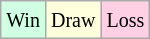<table class="wikitable">
<tr>
<td style="background:#d0ffe3;"><small>Win</small></td>
<td style="background:#ffd;"><small>Draw</small></td>
<td style="background:#ffd0e3;"><small>Loss</small></td>
</tr>
</table>
